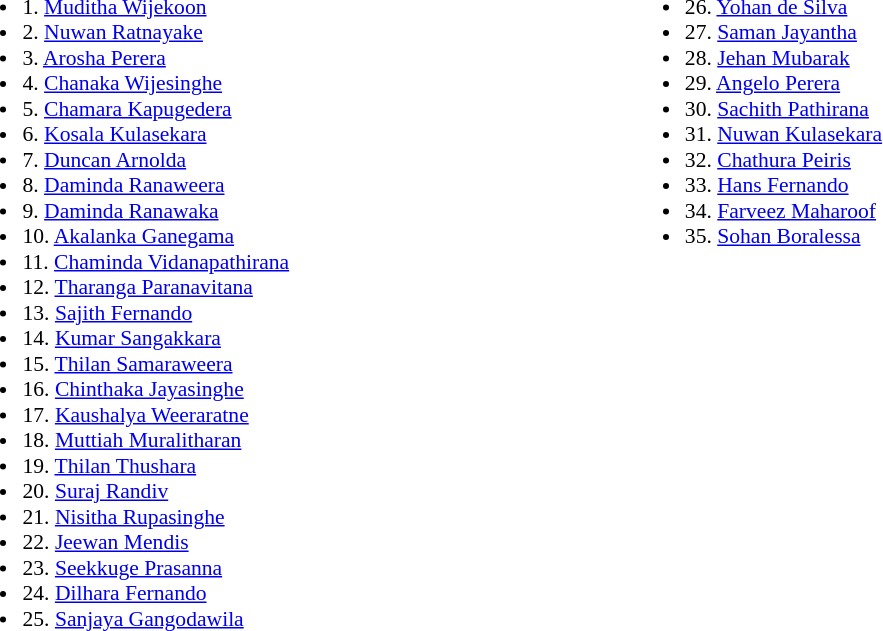<table border=0 style="font-size:90%; text-align:left;">
<tr>
<td width=25% valign=top><br><ul><li>1. <a href='#'>Muditha Wijekoon</a></li><li>2. <a href='#'>Nuwan Ratnayake</a></li><li>3. <a href='#'>Arosha Perera</a></li><li>4. <a href='#'>Chanaka Wijesinghe</a></li><li>5. <a href='#'>Chamara Kapugedera</a></li><li>6. <a href='#'>Kosala Kulasekara</a></li><li>7. <a href='#'>Duncan Arnolda</a></li><li>8. <a href='#'>Daminda Ranaweera</a></li><li>9. <a href='#'>Daminda Ranawaka</a></li><li>10. <a href='#'>Akalanka Ganegama</a></li><li>11. <a href='#'>Chaminda Vidanapathirana</a></li><li>12. <a href='#'>Tharanga Paranavitana</a></li><li>13. <a href='#'>Sajith Fernando</a></li><li>14. <a href='#'>Kumar Sangakkara</a></li><li>15. <a href='#'>Thilan Samaraweera</a></li><li>16. <a href='#'>Chinthaka Jayasinghe</a></li><li>17. <a href='#'>Kaushalya Weeraratne</a></li><li>18. <a href='#'>Muttiah Muralitharan</a></li><li>19. <a href='#'>Thilan Thushara</a></li><li>20. <a href='#'>Suraj Randiv</a></li><li>21. <a href='#'>Nisitha Rupasinghe</a></li><li>22. <a href='#'>Jeewan Mendis</a></li><li>23. <a href='#'>Seekkuge Prasanna</a></li><li>24. <a href='#'>Dilhara Fernando</a></li><li>25. <a href='#'>Sanjaya Gangodawila</a></li></ul></td>
<td width=25% valign=top><br><ul><li>26. <a href='#'>Yohan de Silva</a></li><li>27. <a href='#'>Saman Jayantha</a></li><li>28. <a href='#'>Jehan Mubarak</a></li><li>29. <a href='#'>Angelo Perera</a></li><li>30. <a href='#'>Sachith Pathirana</a></li><li>31. <a href='#'>Nuwan Kulasekara</a></li><li>32. <a href='#'>Chathura Peiris</a></li><li>33. <a href='#'>Hans Fernando</a></li><li>34. <a href='#'>Farveez Maharoof</a></li><li>35. <a href='#'>Sohan Boralessa</a></li></ul></td>
</tr>
</table>
